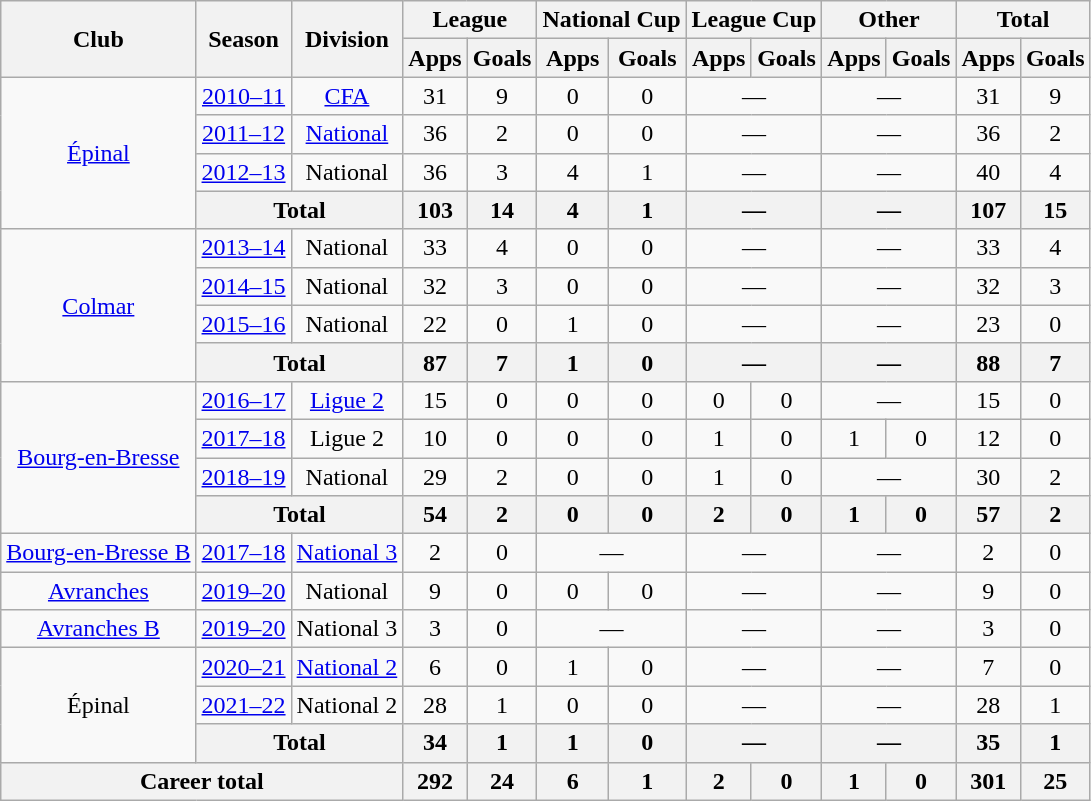<table class="wikitable" style="text-align: center">
<tr>
<th rowspan="2">Club</th>
<th rowspan="2">Season</th>
<th rowspan="2">Division</th>
<th colspan="2">League</th>
<th colspan="2">National Cup</th>
<th colspan="2">League Cup</th>
<th colspan="2">Other</th>
<th colspan="2">Total</th>
</tr>
<tr>
<th>Apps</th>
<th>Goals</th>
<th>Apps</th>
<th>Goals</th>
<th>Apps</th>
<th>Goals</th>
<th>Apps</th>
<th>Goals</th>
<th>Apps</th>
<th>Goals</th>
</tr>
<tr>
<td rowspan="4"><a href='#'>Épinal</a></td>
<td><a href='#'>2010–11</a></td>
<td><a href='#'>CFA</a></td>
<td>31</td>
<td>9</td>
<td>0</td>
<td>0</td>
<td colspan="2">—</td>
<td colspan="2">—</td>
<td>31</td>
<td>9</td>
</tr>
<tr>
<td><a href='#'>2011–12</a></td>
<td><a href='#'>National</a></td>
<td>36</td>
<td>2</td>
<td>0</td>
<td>0</td>
<td colspan="2">—</td>
<td colspan="2">—</td>
<td>36</td>
<td>2</td>
</tr>
<tr>
<td><a href='#'>2012–13</a></td>
<td>National</td>
<td>36</td>
<td>3</td>
<td>4</td>
<td>1</td>
<td colspan="2">—</td>
<td colspan="2">—</td>
<td>40</td>
<td>4</td>
</tr>
<tr>
<th colspan="2">Total</th>
<th>103</th>
<th>14</th>
<th>4</th>
<th>1</th>
<th colspan="2">—</th>
<th colspan="2">—</th>
<th>107</th>
<th>15</th>
</tr>
<tr>
<td rowspan="4"><a href='#'>Colmar</a></td>
<td><a href='#'>2013–14</a></td>
<td>National</td>
<td>33</td>
<td>4</td>
<td>0</td>
<td>0</td>
<td colspan="2">—</td>
<td colspan="2">—</td>
<td>33</td>
<td>4</td>
</tr>
<tr>
<td><a href='#'>2014–15</a></td>
<td>National</td>
<td>32</td>
<td>3</td>
<td>0</td>
<td>0</td>
<td colspan="2">—</td>
<td colspan="2">—</td>
<td>32</td>
<td>3</td>
</tr>
<tr>
<td><a href='#'>2015–16</a></td>
<td>National</td>
<td>22</td>
<td>0</td>
<td>1</td>
<td>0</td>
<td colspan="2">—</td>
<td colspan="2">—</td>
<td>23</td>
<td>0</td>
</tr>
<tr>
<th colspan="2">Total</th>
<th>87</th>
<th>7</th>
<th>1</th>
<th>0</th>
<th colspan="2">—</th>
<th colspan="2">—</th>
<th>88</th>
<th>7</th>
</tr>
<tr>
<td rowspan="4"><a href='#'>Bourg-en-Bresse</a></td>
<td><a href='#'>2016–17</a></td>
<td><a href='#'>Ligue 2</a></td>
<td>15</td>
<td>0</td>
<td>0</td>
<td>0</td>
<td>0</td>
<td>0</td>
<td colspan="2">—</td>
<td>15</td>
<td>0</td>
</tr>
<tr>
<td><a href='#'>2017–18</a></td>
<td>Ligue 2</td>
<td>10</td>
<td>0</td>
<td>0</td>
<td>0</td>
<td>1</td>
<td>0</td>
<td>1</td>
<td>0</td>
<td>12</td>
<td>0</td>
</tr>
<tr>
<td><a href='#'>2018–19</a></td>
<td>National</td>
<td>29</td>
<td>2</td>
<td>0</td>
<td>0</td>
<td>1</td>
<td>0</td>
<td colspan="2">—</td>
<td>30</td>
<td>2</td>
</tr>
<tr>
<th colspan="2">Total</th>
<th>54</th>
<th>2</th>
<th>0</th>
<th>0</th>
<th>2</th>
<th>0</th>
<th>1</th>
<th>0</th>
<th>57</th>
<th>2</th>
</tr>
<tr>
<td><a href='#'>Bourg-en-Bresse B</a></td>
<td><a href='#'>2017–18</a></td>
<td><a href='#'>National 3</a></td>
<td>2</td>
<td>0</td>
<td colspan="2">—</td>
<td colspan="2">—</td>
<td colspan="2">—</td>
<td>2</td>
<td>0</td>
</tr>
<tr>
<td><a href='#'>Avranches</a></td>
<td><a href='#'>2019–20</a></td>
<td>National</td>
<td>9</td>
<td>0</td>
<td>0</td>
<td>0</td>
<td colspan="2">—</td>
<td colspan="2">—</td>
<td>9</td>
<td>0</td>
</tr>
<tr>
<td><a href='#'>Avranches B</a></td>
<td><a href='#'>2019–20</a></td>
<td>National 3</td>
<td>3</td>
<td>0</td>
<td colspan="2">—</td>
<td colspan="2">—</td>
<td colspan="2">—</td>
<td>3</td>
<td>0</td>
</tr>
<tr>
<td rowspan="3">Épinal</td>
<td><a href='#'>2020–21</a></td>
<td><a href='#'>National 2</a></td>
<td>6</td>
<td>0</td>
<td>1</td>
<td>0</td>
<td colspan="2">—</td>
<td colspan="2">—</td>
<td>7</td>
<td>0</td>
</tr>
<tr>
<td><a href='#'>2021–22</a></td>
<td>National 2</td>
<td>28</td>
<td>1</td>
<td>0</td>
<td>0</td>
<td colspan="2">—</td>
<td colspan="2">—</td>
<td>28</td>
<td>1</td>
</tr>
<tr>
<th colspan="2">Total</th>
<th>34</th>
<th>1</th>
<th>1</th>
<th>0</th>
<th colspan="2">—</th>
<th colspan="2">—</th>
<th>35</th>
<th>1</th>
</tr>
<tr>
<th colspan="3">Career total</th>
<th>292</th>
<th>24</th>
<th>6</th>
<th>1</th>
<th>2</th>
<th>0</th>
<th>1</th>
<th>0</th>
<th>301</th>
<th>25</th>
</tr>
</table>
